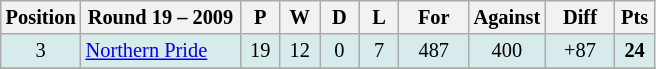<table class="wikitable" style="text-align:center; font-size:85%;">
<tr>
<th width=40 abbr="Position">Position</th>
<th width=100>Round 19 – 2009</th>
<th width=20 abbr="Played">P</th>
<th width=20 abbr="Won">W</th>
<th width=20 abbr="Drawn">D</th>
<th width=20 abbr="Lost">L</th>
<th width=40 abbr="Points for">For</th>
<th width=40 abbr="Points against">Against</th>
<th width=40 abbr="Points difference">Diff</th>
<th width=20 abbr="Points">Pts</th>
</tr>
<tr style="background: #d7ebed;">
<td>3</td>
<td style="text-align:left;"> <a href='#'>Northern Pride</a></td>
<td>19</td>
<td>12</td>
<td>0</td>
<td>7</td>
<td>487</td>
<td>400</td>
<td>+87</td>
<td><strong>24</strong></td>
</tr>
<tr>
</tr>
</table>
